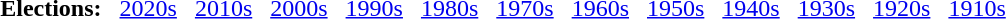<table border="0" id="toc" style="margin: 0 auto;" align=center>
<tr>
<td><strong>Elections:</strong>  </td>
<td><a href='#'>2020s</a>  </td>
<td><a href='#'>2010s</a>  </td>
<td><a href='#'>2000s</a>  </td>
<td><a href='#'>1990s</a>  </td>
<td><a href='#'>1980s</a>  </td>
<td><a href='#'>1970s</a>  </td>
<td><a href='#'>1960s</a>  </td>
<td><a href='#'>1950s</a>  </td>
<td><a href='#'>1940s</a>  </td>
<td><a href='#'>1930s</a>  </td>
<td><a href='#'>1920s</a>  </td>
<td><a href='#'>1910s</a></td>
</tr>
</table>
